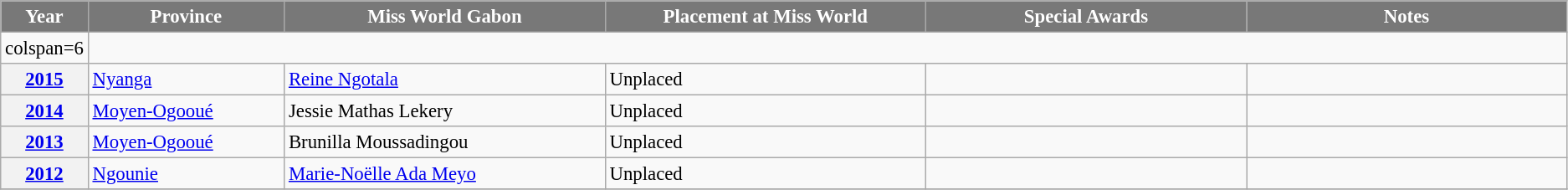<table class="wikitable " style="font-size: 95%;">
<tr>
<th width="60" style="background-color:#787878;color:#FFFFFF;">Year</th>
<th width="150" style="background-color:#787878;color:#FFFFFF;">Province</th>
<th width="250" style="background-color:#787878;color:#FFFFFF;">Miss World Gabon</th>
<th width="250" style="background-color:#787878;color:#FFFFFF;">Placement at Miss World</th>
<th width="250" style="background-color:#787878;color:#FFFFFF;">Special Awards</th>
<th width="250" style="background-color:#787878;color:#FFFFFF;">Notes</th>
</tr>
<tr>
<td>colspan=6 </td>
</tr>
<tr>
<th><a href='#'>2015</a></th>
<td><a href='#'>Nyanga</a></td>
<td><a href='#'>Reine Ngotala</a></td>
<td>Unplaced</td>
<td></td>
<td></td>
</tr>
<tr>
<th><a href='#'>2014</a></th>
<td><a href='#'>Moyen-Ogooué</a></td>
<td>Jessie Mathas Lekery</td>
<td>Unplaced</td>
<td></td>
<td></td>
</tr>
<tr>
<th><a href='#'>2013</a></th>
<td><a href='#'>Moyen-Ogooué</a></td>
<td>Brunilla Moussadingou</td>
<td>Unplaced</td>
<td></td>
<td></td>
</tr>
<tr>
<th><a href='#'>2012</a></th>
<td><a href='#'>Ngounie</a></td>
<td><a href='#'>Marie-Noëlle Ada Meyo</a></td>
<td>Unplaced</td>
<td></td>
<td></td>
</tr>
<tr>
</tr>
</table>
